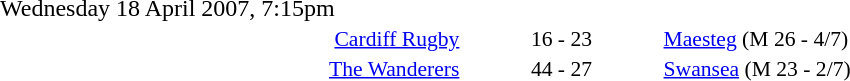<table style="width:70%;" cellspacing="1">
<tr>
<th width=35%></th>
<th width=15%></th>
<th></th>
</tr>
<tr>
<td>Wednesday 18 April 2007, 7:15pm</td>
</tr>
<tr style=font-size:90%>
<td align=right><a href='#'>Cardiff Rugby</a></td>
<td align=center>16 - 23</td>
<td><a href='#'>Maesteg</a> (M 26 - 4/7)</td>
</tr>
<tr style=font-size:90%>
<td align=right><a href='#'>The Wanderers</a></td>
<td align=center>44 - 27</td>
<td><a href='#'>Swansea</a> (M 23 - 2/7)</td>
</tr>
</table>
